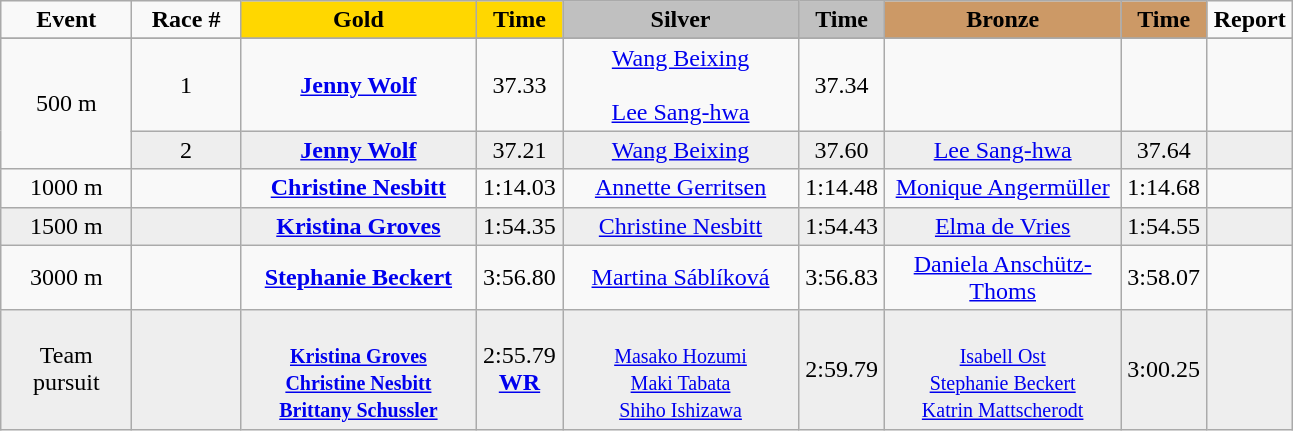<table class="wikitable">
<tr>
<td width="80" align="center"><strong>Event</strong></td>
<td width="65" align="center"><strong>Race #</strong></td>
<td width="150" bgcolor="gold" align="center"><strong>Gold</strong></td>
<td width="50" bgcolor="gold" align="center"><strong>Time</strong></td>
<td width="150" bgcolor="silver" align="center"><strong>Silver</strong></td>
<td width="50" bgcolor="silver" align="center"><strong>Time</strong></td>
<td width="150" bgcolor="#CC9966" align="center"><strong>Bronze</strong></td>
<td width="50" bgcolor="#CC9966" align="center"><strong>Time</strong></td>
<td width="50" align="center"><strong>Report</strong></td>
</tr>
<tr bgcolor="#cccccc">
</tr>
<tr>
<td rowspan=2 align="center">500 m</td>
<td align="center">1</td>
<td align="center"><strong><a href='#'>Jenny Wolf</a></strong><br><small></small></td>
<td align="center">37.33</td>
<td align="center"><a href='#'>Wang Beixing</a><br><small></small><br><a href='#'>Lee Sang-hwa</a><br><small></small></td>
<td align="center">37.34</td>
<td></td>
<td></td>
<td align="center"></td>
</tr>
<tr bgcolor="#eeeeee">
<td align="center">2</td>
<td align="center"><strong><a href='#'>Jenny Wolf</a></strong><br><small></small></td>
<td align="center">37.21</td>
<td align="center"><a href='#'>Wang Beixing</a><br><small></small></td>
<td align="center">37.60</td>
<td align="center"><a href='#'>Lee Sang-hwa</a><br><small></small></td>
<td align="center">37.64</td>
<td align="center"></td>
</tr>
<tr>
<td align="center">1000 m</td>
<td align="center"></td>
<td align="center"><strong><a href='#'>Christine Nesbitt</a></strong><br><small></small></td>
<td align="center">1:14.03</td>
<td align="center"><a href='#'>Annette Gerritsen</a><br><small></small></td>
<td align="center">1:14.48</td>
<td align="center"><a href='#'>Monique Angermüller</a><br><small></small></td>
<td align="center">1:14.68</td>
<td align="center"></td>
</tr>
<tr bgcolor="#eeeeee">
<td align="center">1500 m</td>
<td align="center"></td>
<td align="center"><strong><a href='#'>Kristina Groves</a></strong><br><small></small></td>
<td align="center">1:54.35</td>
<td align="center"><a href='#'>Christine Nesbitt</a><br><small></small></td>
<td align="center">1:54.43</td>
<td align="center"><a href='#'>Elma de Vries</a><br><small></small></td>
<td align="center">1:54.55</td>
<td align="center"></td>
</tr>
<tr>
<td align="center">3000 m</td>
<td align="center"></td>
<td align="center"><strong><a href='#'>Stephanie Beckert</a></strong><br><small></small></td>
<td align="center">3:56.80</td>
<td align="center"><a href='#'>Martina Sáblíková</a><br><small></small></td>
<td align="center">3:56.83</td>
<td align="center"><a href='#'>Daniela Anschütz-Thoms</a><br><small></small></td>
<td align="center">3:58.07</td>
<td align="center"></td>
</tr>
<tr bgcolor="#eeeeee">
<td align="center">Team pursuit</td>
<td align="center"></td>
<td align="center"><strong></strong><br><small><strong><a href='#'>Kristina Groves</a><br><a href='#'>Christine Nesbitt</a><br><a href='#'>Brittany Schussler</a></strong></small></td>
<td align="center">2:55.79<br><strong><a href='#'>WR</a></strong></td>
<td align="center"><br><small><a href='#'>Masako Hozumi</a><br><a href='#'>Maki Tabata</a><br><a href='#'>Shiho Ishizawa</a></small></td>
<td align="center">2:59.79</td>
<td align="center"><br><small><a href='#'>Isabell Ost</a><br><a href='#'>Stephanie Beckert</a><br><a href='#'>Katrin Mattscherodt</a></small></td>
<td align="center">3:00.25</td>
<td align="center"></td>
</tr>
</table>
